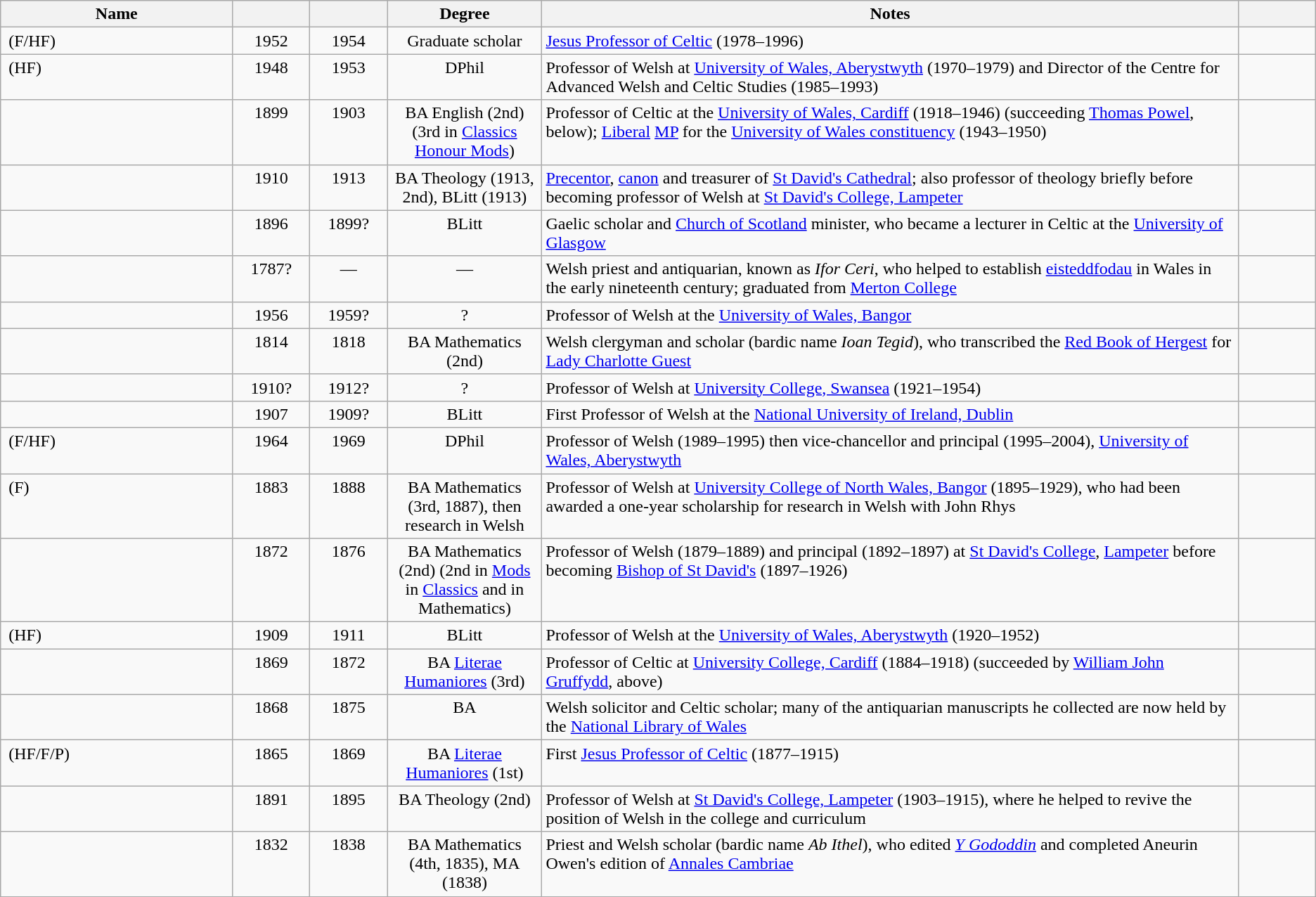<table class="wikitable sortable">
<tr>
<th width="15%">Name</th>
<th width="5%"></th>
<th width="5%"></th>
<th width="10%" class="unsortable">Degree</th>
<th width="45%" class="unsortable">Notes</th>
<th width="5%" class="unsortable"></th>
</tr>
<tr valign="top">
<td> (F/HF)</td>
<td align="center">1952</td>
<td align="center">1954</td>
<td align="center">Graduate scholar</td>
<td><a href='#'>Jesus Professor of Celtic</a> (1978–1996)</td>
<td align="center"></td>
</tr>
<tr valign="top">
<td> (HF)</td>
<td align="center">1948</td>
<td align="center">1953</td>
<td align="center">DPhil</td>
<td>Professor of Welsh at <a href='#'>University of Wales, Aberystwyth</a> (1970–1979) and Director of the Centre for Advanced Welsh and Celtic Studies (1985–1993)</td>
<td align="center"></td>
</tr>
<tr valign="top">
<td></td>
<td align="center">1899</td>
<td align="center">1903</td>
<td align="center">BA English (2nd) (3rd in <a href='#'>Classics Honour Mods</a>)</td>
<td>Professor of Celtic at the <a href='#'>University of Wales, Cardiff</a> (1918–1946) (succeeding <a href='#'>Thomas Powel</a>, below); <a href='#'>Liberal</a> <a href='#'>MP</a> for the <a href='#'>University of Wales constituency</a> (1943–1950)</td>
<td align="center"></td>
</tr>
<tr valign="top">
<td></td>
<td align="center">1910</td>
<td align="center">1913</td>
<td align="center">BA Theology (1913, 2nd), BLitt (1913)</td>
<td><a href='#'>Precentor</a>, <a href='#'>canon</a> and treasurer of <a href='#'>St David's Cathedral</a>; also professor of theology briefly before becoming professor of Welsh at <a href='#'>St David's College, Lampeter</a></td>
<td align="center"></td>
</tr>
<tr valign="top">
<td></td>
<td align="center">1896</td>
<td align="center"><span>1899</span>?</td>
<td align="center">BLitt</td>
<td>Gaelic scholar and <a href='#'>Church of Scotland</a> minister, who became a lecturer in Celtic at the <a href='#'>University of Glasgow</a></td>
<td align="center"></td>
</tr>
<tr valign="top">
<td></td>
<td align="center"><span>1787</span>?</td>
<td align="center">—</td>
<td align="center">—</td>
<td>Welsh priest and antiquarian, known as <em>Ifor Ceri</em>, who helped to establish <a href='#'>eisteddfodau</a> in Wales in the early nineteenth century; graduated from <a href='#'>Merton College</a></td>
<td align="center"></td>
</tr>
<tr valign="top">
<td></td>
<td align="center">1956</td>
<td align="center"><span>1959</span>?</td>
<td align="center">?</td>
<td>Professor of Welsh at the <a href='#'>University of Wales, Bangor</a></td>
<td align="center"></td>
</tr>
<tr valign="top">
<td></td>
<td align="center">1814</td>
<td align="center">1818</td>
<td align="center">BA Mathematics (2nd)</td>
<td>Welsh clergyman and scholar (bardic name <em>Ioan Tegid</em>), who transcribed the <a href='#'>Red Book of Hergest</a> for <a href='#'>Lady Charlotte Guest</a></td>
<td align="center"></td>
</tr>
<tr valign="top">
<td></td>
<td align="center"><span>1910</span>?</td>
<td align="center"><span>1912</span>?</td>
<td align="center">?</td>
<td>Professor of Welsh at <a href='#'>University College, Swansea</a> (1921–1954)</td>
<td align="center"></td>
</tr>
<tr valign="top">
<td></td>
<td align="center">1907</td>
<td align="center"><span>1909</span>?</td>
<td align="center">BLitt</td>
<td>First Professor of Welsh at the <a href='#'>National University of Ireland, Dublin</a></td>
<td align="center"></td>
</tr>
<tr valign="top">
<td> (F/HF)</td>
<td align="center">1964</td>
<td align="center">1969</td>
<td align="center">DPhil</td>
<td>Professor of Welsh (1989–1995) then vice-chancellor and principal (1995–2004), <a href='#'>University of Wales, Aberystwyth</a></td>
<td align="center"></td>
</tr>
<tr valign="top">
<td> (F)</td>
<td align="center">1883</td>
<td align="center">1888</td>
<td align="center">BA Mathematics (3rd, 1887), then research in Welsh</td>
<td>Professor of Welsh at <a href='#'>University College of North Wales, Bangor</a> (1895–1929), who had been awarded a one-year scholarship for research in Welsh with John Rhys</td>
<td align="center"></td>
</tr>
<tr valign="top">
<td></td>
<td align="center">1872</td>
<td align="center">1876</td>
<td align="center">BA Mathematics (2nd) (2nd in <a href='#'>Mods</a> in <a href='#'>Classics</a> and in Mathematics)</td>
<td>Professor of Welsh (1879–1889) and principal (1892–1897) at <a href='#'>St David's College</a>, <a href='#'>Lampeter</a> before becoming <a href='#'>Bishop of St David's</a> (1897–1926)</td>
<td align="center"></td>
</tr>
<tr valign="top">
<td> (HF)</td>
<td align="center">1909</td>
<td align="center">1911</td>
<td align="center">BLitt</td>
<td>Professor of Welsh at the <a href='#'>University of Wales, Aberystwyth</a> (1920–1952)</td>
<td align="center"></td>
</tr>
<tr valign="top">
<td></td>
<td align="center">1869</td>
<td align="center">1872</td>
<td align="center">BA <a href='#'>Literae Humaniores</a> (3rd)</td>
<td>Professor of Celtic at <a href='#'>University College, Cardiff</a> (1884–1918) (succeeded by <a href='#'>William John Gruffydd</a>, above)</td>
<td align="center"></td>
</tr>
<tr valign="top">
<td></td>
<td align="center">1868</td>
<td align="center">1875</td>
<td align="center">BA</td>
<td>Welsh solicitor and Celtic scholar; many of the antiquarian manuscripts he collected are now held by the <a href='#'>National Library of Wales</a></td>
<td align="center"></td>
</tr>
<tr valign="top">
<td> (HF/F/P)</td>
<td align="center">1865</td>
<td align="center">1869</td>
<td align="center">BA <a href='#'>Literae Humaniores</a> (1st)</td>
<td>First <a href='#'>Jesus Professor of Celtic</a> (1877–1915)</td>
<td align="center"></td>
</tr>
<tr valign="top">
<td></td>
<td align="center">1891</td>
<td align="center">1895</td>
<td align="center">BA Theology (2nd)</td>
<td>Professor of Welsh at <a href='#'>St David's College, Lampeter</a> (1903–1915), where he helped to revive the position of Welsh in the college and curriculum</td>
<td align="center"></td>
</tr>
<tr valign="top">
<td></td>
<td align="center">1832</td>
<td align="center">1838</td>
<td align="center">BA Mathematics (4th, 1835), MA (1838)</td>
<td>Priest and Welsh scholar (bardic name <em>Ab Ithel</em>), who edited <em><a href='#'>Y Gododdin</a></em> and completed Aneurin Owen's edition of <a href='#'>Annales Cambriae</a></td>
<td align="center"></td>
</tr>
</table>
